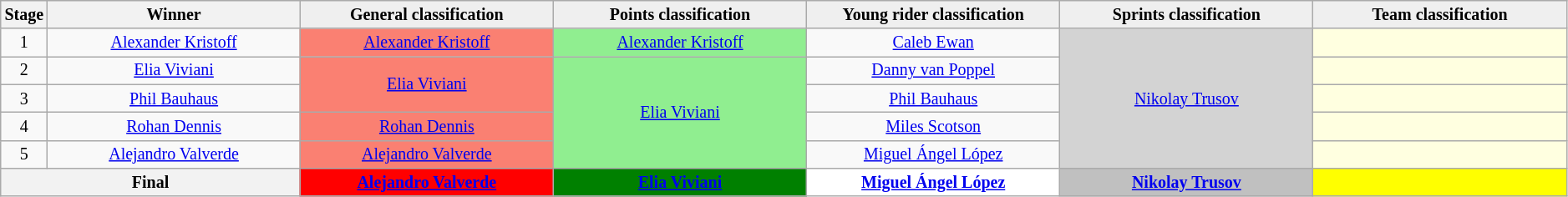<table class="wikitable" style="text-align: center; font-size:smaller;">
<tr style="background:#efefef;">
<th style="width:1%;">Stage</th>
<th style="width:16.5%;">Winner</th>
<th style="background:#efefef; width:16.5%;">General classification<br></th>
<th style="background:#efefef; width:16.5%;">Points classification<br></th>
<th style="background:#efefef; width:16.5%;">Young rider classification<br></th>
<th style="background:#efefef; width:16.5%;">Sprints classification<br></th>
<th style="background:#efefef; width:16.5%;">Team classification</th>
</tr>
<tr>
<td>1</td>
<td><a href='#'>Alexander Kristoff</a></td>
<td style="background:salmon;"><a href='#'>Alexander Kristoff</a></td>
<td style="background:lightgreen;"><a href='#'>Alexander Kristoff</a></td>
<td style="background:offwhite;"><a href='#'>Caleb Ewan</a></td>
<td style="background:lightgrey;" rowspan=5><a href='#'>Nikolay Trusov</a></td>
<td style="background:lightyellow;"></td>
</tr>
<tr>
<td>2</td>
<td><a href='#'>Elia Viviani</a></td>
<td style="background:salmon;" rowspan=2><a href='#'>Elia Viviani</a></td>
<td style="background:lightgreen;" rowspan=4><a href='#'>Elia Viviani</a></td>
<td style="background:offwhite;"><a href='#'>Danny van Poppel</a></td>
<td style="background:lightyellow;"></td>
</tr>
<tr>
<td>3</td>
<td><a href='#'>Phil Bauhaus</a></td>
<td style="background:offwhite;"><a href='#'>Phil Bauhaus</a></td>
<td style="background:lightyellow;"></td>
</tr>
<tr>
<td>4</td>
<td><a href='#'>Rohan Dennis</a></td>
<td style="background:salmon;"><a href='#'>Rohan Dennis</a></td>
<td style="background:offwhite;"><a href='#'>Miles Scotson</a></td>
<td style="background:lightyellow;"></td>
</tr>
<tr>
<td>5</td>
<td><a href='#'>Alejandro Valverde</a></td>
<td style="background:salmon;"><a href='#'>Alejandro Valverde</a></td>
<td style="background:offwhite;"><a href='#'>Miguel Ángel López</a></td>
<td style="background:lightyellow;"></td>
</tr>
<tr>
<th colspan=2>Final</th>
<th style="background:red;"><a href='#'>Alejandro Valverde</a></th>
<th style="background:green;"><a href='#'>Elia Viviani</a></th>
<th style="background:white;"><a href='#'>Miguel Ángel López</a></th>
<th style="background:silver;"><a href='#'>Nikolay Trusov</a></th>
<th style="background:yellow;"></th>
</tr>
</table>
